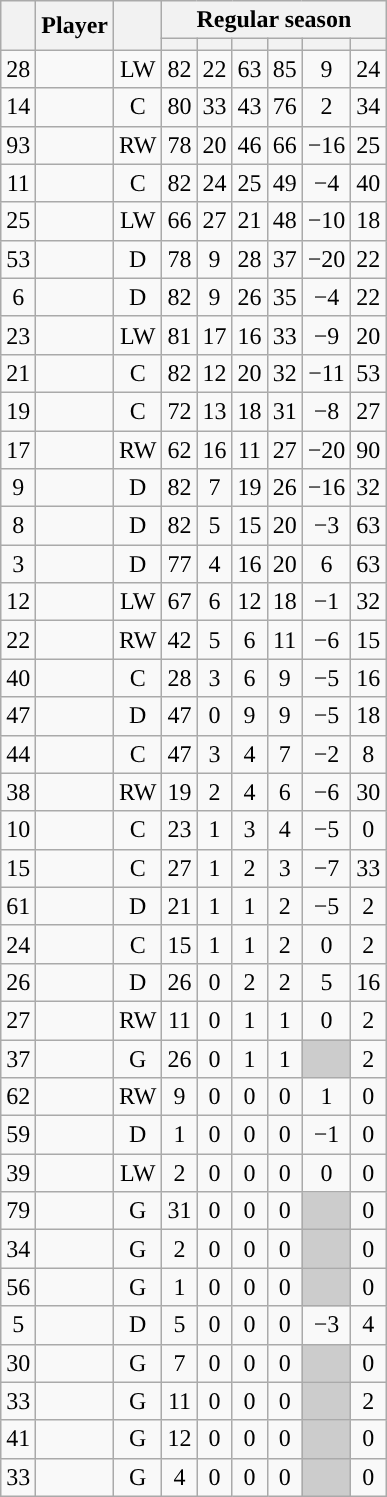<table class="wikitable sortable plainrowheaders" style="text-align:center;">
<tr>
<th scope="col" data-sort-type="number" rowspan="2"></th>
<th scope="col" rowspan="2">Player</th>
<th scope="col" rowspan="2"></th>
<th scope=colgroup colspan=6>Regular season</th>
</tr>
<tr>
<th scope="col" data-sort-type="number"></th>
<th scope="col" data-sort-type="number"></th>
<th scope="col" data-sort-type="number"></th>
<th scope="col" data-sort-type="number"></th>
<th scope="col" data-sort-type="number"></th>
<th scope="col" data-sort-type="number"></th>
</tr>
<tr>
<td scope="row">28</td>
<td align="left"></td>
<td>LW</td>
<td>82</td>
<td>22</td>
<td>63</td>
<td>85</td>
<td>9</td>
<td>24</td>
</tr>
<tr>
<td scope="row">14</td>
<td align="left"></td>
<td>C</td>
<td>80</td>
<td>33</td>
<td>43</td>
<td>76</td>
<td>2</td>
<td>34</td>
</tr>
<tr>
<td scope="row">93</td>
<td align="left"></td>
<td>RW</td>
<td>78</td>
<td>20</td>
<td>46</td>
<td>66</td>
<td>−16</td>
<td>25</td>
</tr>
<tr>
<td scope="row">11</td>
<td align="left"></td>
<td>C</td>
<td>82</td>
<td>24</td>
<td>25</td>
<td>49</td>
<td>−4</td>
<td>40</td>
</tr>
<tr>
<td scope="row">25</td>
<td align="left"></td>
<td>LW</td>
<td>66</td>
<td>27</td>
<td>21</td>
<td>48</td>
<td>−10</td>
<td>18</td>
</tr>
<tr>
<td scope="row">53</td>
<td align="left"></td>
<td>D</td>
<td>78</td>
<td>9</td>
<td>28</td>
<td>37</td>
<td>−20</td>
<td>22</td>
</tr>
<tr>
<td scope="row">6</td>
<td align="left"></td>
<td>D</td>
<td>82</td>
<td>9</td>
<td>26</td>
<td>35</td>
<td>−4</td>
<td>22</td>
</tr>
<tr>
<td scope="row">23</td>
<td align="left"></td>
<td>LW</td>
<td>81</td>
<td>17</td>
<td>16</td>
<td>33</td>
<td>−9</td>
<td>20</td>
</tr>
<tr>
<td scope="row">21</td>
<td align="left"></td>
<td>C</td>
<td>82</td>
<td>12</td>
<td>20</td>
<td>32</td>
<td>−11</td>
<td>53</td>
</tr>
<tr>
<td scope="row">19</td>
<td align="left"></td>
<td>C</td>
<td>72</td>
<td>13</td>
<td>18</td>
<td>31</td>
<td>−8</td>
<td>27</td>
</tr>
<tr>
<td scope="row">17</td>
<td align="left"></td>
<td>RW</td>
<td>62</td>
<td>16</td>
<td>11</td>
<td>27</td>
<td>−20</td>
<td>90</td>
</tr>
<tr>
<td scope="row">9</td>
<td align="left"></td>
<td>D</td>
<td>82</td>
<td>7</td>
<td>19</td>
<td>26</td>
<td>−16</td>
<td>32</td>
</tr>
<tr>
<td scope="row">8</td>
<td align="left"></td>
<td>D</td>
<td>82</td>
<td>5</td>
<td>15</td>
<td>20</td>
<td>−3</td>
<td>63</td>
</tr>
<tr>
<td scope="row">3</td>
<td align="left"></td>
<td>D</td>
<td>77</td>
<td>4</td>
<td>16</td>
<td>20</td>
<td>6</td>
<td>63</td>
</tr>
<tr>
<td scope="row">12</td>
<td align="left"></td>
<td>LW</td>
<td>67</td>
<td>6</td>
<td>12</td>
<td>18</td>
<td>−1</td>
<td>32</td>
</tr>
<tr>
<td scope="row">22</td>
<td align="left"></td>
<td>RW</td>
<td>42</td>
<td>5</td>
<td>6</td>
<td>11</td>
<td>−6</td>
<td>15</td>
</tr>
<tr>
<td scope="row">40</td>
<td align="left"></td>
<td>C</td>
<td>28</td>
<td>3</td>
<td>6</td>
<td>9</td>
<td>−5</td>
<td>16</td>
</tr>
<tr>
<td scope="row">47</td>
<td align="left"></td>
<td>D</td>
<td>47</td>
<td>0</td>
<td>9</td>
<td>9</td>
<td>−5</td>
<td>18</td>
</tr>
<tr>
<td scope="row">44</td>
<td align="left"></td>
<td>C</td>
<td>47</td>
<td>3</td>
<td>4</td>
<td>7</td>
<td>−2</td>
<td>8</td>
</tr>
<tr>
<td scope="row">38</td>
<td align="left"></td>
<td>RW</td>
<td>19</td>
<td>2</td>
<td>4</td>
<td>6</td>
<td>−6</td>
<td>30</td>
</tr>
<tr>
<td scope="row">10</td>
<td align="left"></td>
<td>C</td>
<td>23</td>
<td>1</td>
<td>3</td>
<td>4</td>
<td>−5</td>
<td>0</td>
</tr>
<tr>
<td scope="row">15</td>
<td align="left"></td>
<td>C</td>
<td>27</td>
<td>1</td>
<td>2</td>
<td>3</td>
<td>−7</td>
<td>33</td>
</tr>
<tr>
<td scope="row">61</td>
<td align="left"></td>
<td>D</td>
<td>21</td>
<td>1</td>
<td>1</td>
<td>2</td>
<td>−5</td>
<td>2</td>
</tr>
<tr>
<td scope="row">24</td>
<td align="left"></td>
<td>C</td>
<td>15</td>
<td>1</td>
<td>1</td>
<td>2</td>
<td>0</td>
<td>2</td>
</tr>
<tr>
<td scope="row">26</td>
<td align="left"></td>
<td>D</td>
<td>26</td>
<td>0</td>
<td>2</td>
<td>2</td>
<td>5</td>
<td>16</td>
</tr>
<tr>
<td scope="row">27</td>
<td align="left"></td>
<td>RW</td>
<td>11</td>
<td>0</td>
<td>1</td>
<td>1</td>
<td>0</td>
<td>2</td>
</tr>
<tr>
<td scope="row">37</td>
<td align="left"></td>
<td>G</td>
<td>26</td>
<td>0</td>
<td>1</td>
<td>1</td>
<td style="background:#ccc"></td>
<td>2</td>
</tr>
<tr>
<td scope="row">62</td>
<td align="left"></td>
<td>RW</td>
<td>9</td>
<td>0</td>
<td>0</td>
<td>0</td>
<td>1</td>
<td>0</td>
</tr>
<tr>
<td scope="row">59</td>
<td align="left"></td>
<td>D</td>
<td>1</td>
<td>0</td>
<td>0</td>
<td>0</td>
<td>−1</td>
<td>0</td>
</tr>
<tr>
<td scope="row">39</td>
<td align="left"></td>
<td>LW</td>
<td>2</td>
<td>0</td>
<td>0</td>
<td>0</td>
<td>0</td>
<td>0</td>
</tr>
<tr>
<td scope="row">79</td>
<td align="left"></td>
<td>G</td>
<td>31</td>
<td>0</td>
<td>0</td>
<td>0</td>
<td style="background:#ccc"></td>
<td>0</td>
</tr>
<tr>
<td scope="row">34</td>
<td align="left"></td>
<td>G</td>
<td>2</td>
<td>0</td>
<td>0</td>
<td>0</td>
<td style="background:#ccc"></td>
<td>0</td>
</tr>
<tr>
<td scope="row">56</td>
<td align="left"></td>
<td>G</td>
<td>1</td>
<td>0</td>
<td>0</td>
<td>0</td>
<td style="background:#ccc"></td>
<td>0</td>
</tr>
<tr>
<td scope="row">5</td>
<td align="left"></td>
<td>D</td>
<td>5</td>
<td>0</td>
<td>0</td>
<td>0</td>
<td>−3</td>
<td>4</td>
</tr>
<tr>
<td scope="row">30</td>
<td align="left"></td>
<td>G</td>
<td>7</td>
<td>0</td>
<td>0</td>
<td>0</td>
<td style="background:#ccc"></td>
<td>0</td>
</tr>
<tr>
<td scope="row">33</td>
<td align="left"></td>
<td>G</td>
<td>11</td>
<td>0</td>
<td>0</td>
<td>0</td>
<td style="background:#ccc"></td>
<td>2</td>
</tr>
<tr>
<td scope="row">41</td>
<td align="left"></td>
<td>G</td>
<td>12</td>
<td>0</td>
<td>0</td>
<td>0</td>
<td style="background:#ccc"></td>
<td>0</td>
</tr>
<tr>
<td scope="row">33</td>
<td align="left"></td>
<td>G</td>
<td>4</td>
<td>0</td>
<td>0</td>
<td>0</td>
<td style="background:#ccc"></td>
<td>0</td>
</tr>
</table>
